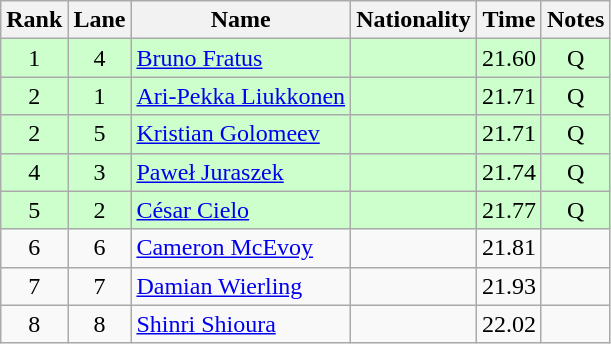<table class="wikitable sortable" style="text-align:center">
<tr>
<th>Rank</th>
<th>Lane</th>
<th>Name</th>
<th>Nationality</th>
<th>Time</th>
<th>Notes</th>
</tr>
<tr bgcolor=ccffcc>
<td>1</td>
<td>4</td>
<td align=left><a href='#'>Bruno Fratus</a></td>
<td align=left></td>
<td>21.60</td>
<td>Q</td>
</tr>
<tr bgcolor=ccffcc>
<td>2</td>
<td>1</td>
<td align=left><a href='#'>Ari-Pekka Liukkonen</a></td>
<td align=left></td>
<td>21.71</td>
<td>Q</td>
</tr>
<tr bgcolor=ccffcc>
<td>2</td>
<td>5</td>
<td align=left><a href='#'>Kristian Golomeev</a></td>
<td align=left></td>
<td>21.71</td>
<td>Q</td>
</tr>
<tr bgcolor=ccffcc>
<td>4</td>
<td>3</td>
<td align=left><a href='#'>Paweł Juraszek</a></td>
<td align=left></td>
<td>21.74</td>
<td>Q</td>
</tr>
<tr bgcolor=ccffcc>
<td>5</td>
<td>2</td>
<td align=left><a href='#'>César Cielo</a></td>
<td align=left></td>
<td>21.77</td>
<td>Q</td>
</tr>
<tr>
<td>6</td>
<td>6</td>
<td align=left><a href='#'>Cameron McEvoy</a></td>
<td align=left></td>
<td>21.81</td>
<td></td>
</tr>
<tr>
<td>7</td>
<td>7</td>
<td align=left><a href='#'>Damian Wierling</a></td>
<td align=left></td>
<td>21.93</td>
<td></td>
</tr>
<tr>
<td>8</td>
<td>8</td>
<td align=left><a href='#'>Shinri Shioura</a></td>
<td align=left></td>
<td>22.02</td>
<td></td>
</tr>
</table>
